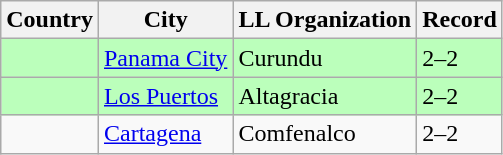<table class="wikitable">
<tr>
<th>Country</th>
<th>City</th>
<th>LL Organization</th>
<th>Record</th>
</tr>
<tr bgcolor=#bbffbb>
<td><strong></strong></td>
<td><a href='#'>Panama City</a></td>
<td>Curundu</td>
<td>2–2</td>
</tr>
<tr bgcolor=#bbffbb>
<td><strong></strong></td>
<td><a href='#'>Los Puertos</a></td>
<td>Altagracia</td>
<td>2–2</td>
</tr>
<tr>
<td><strong></strong></td>
<td><a href='#'>Cartagena</a></td>
<td>Comfenalco</td>
<td>2–2</td>
</tr>
</table>
